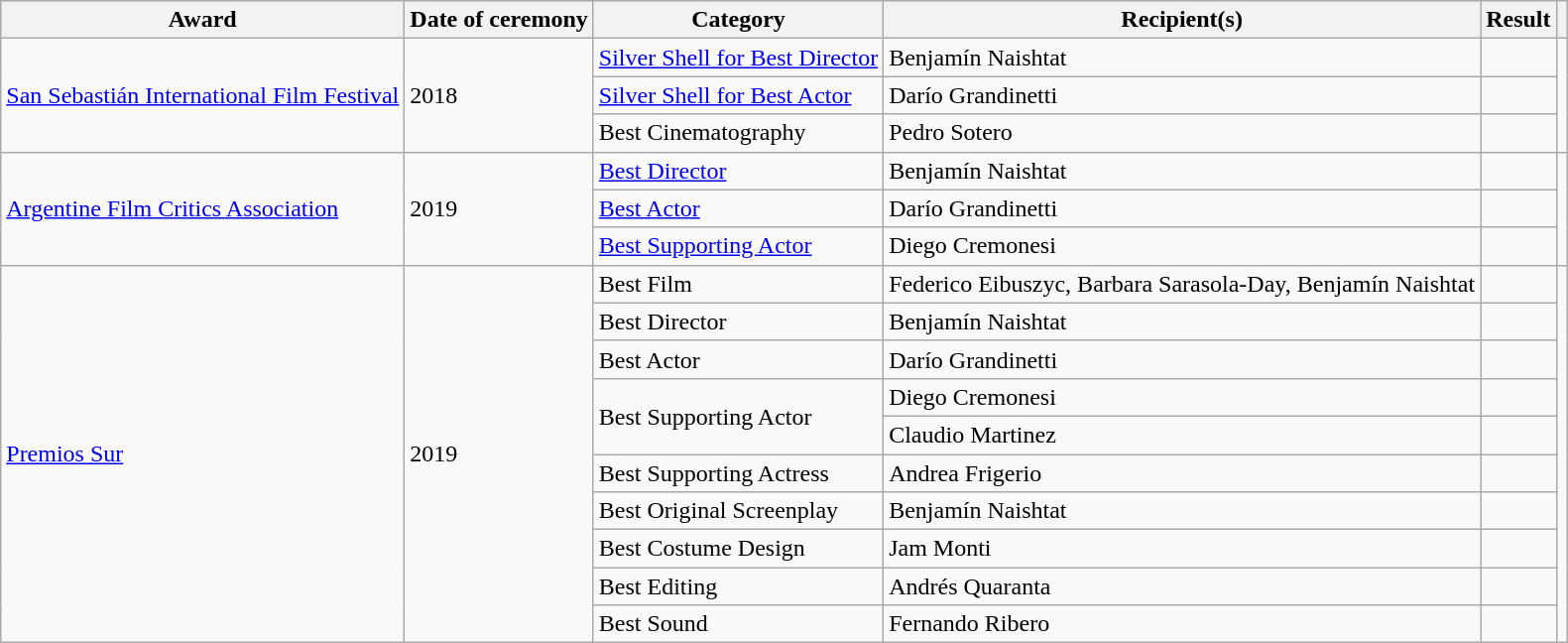<table class="wikitable plainrowheaders sortable">
<tr>
<th scope="col">Award</th>
<th scope="col">Date of ceremony</th>
<th scope="col">Category</th>
<th scope="col">Recipient(s)</th>
<th scope="col">Result</th>
<th scope="col" class="unsortable"></th>
</tr>
<tr>
<td rowspan=3><a href='#'>San Sebastián International Film Festival</a></td>
<td rowspan=3>2018</td>
<td><a href='#'>Silver Shell for Best Director</a></td>
<td>Benjamín Naishtat</td>
<td></td>
<td rowspan=3></td>
</tr>
<tr>
<td><a href='#'>Silver Shell for Best Actor</a></td>
<td>Darío Grandinetti</td>
<td></td>
</tr>
<tr>
<td>Best Cinematography</td>
<td>Pedro Sotero</td>
<td></td>
</tr>
<tr>
<td rowspan=3><a href='#'>Argentine Film Critics Association</a></td>
<td rowspan=3>2019</td>
<td><a href='#'>Best Director</a></td>
<td>Benjamín Naishtat</td>
<td></td>
<td rowspan=3></td>
</tr>
<tr>
<td><a href='#'>Best Actor</a></td>
<td>Darío Grandinetti</td>
<td></td>
</tr>
<tr>
<td><a href='#'>Best Supporting Actor</a></td>
<td>Diego Cremonesi</td>
<td></td>
</tr>
<tr>
<td rowspan=10><a href='#'>Premios Sur</a></td>
<td rowspan=10>2019</td>
<td>Best Film</td>
<td>Federico Eibuszyc, Barbara Sarasola-Day, Benjamín Naishtat</td>
<td></td>
<td rowspan=10></td>
</tr>
<tr>
<td>Best Director</td>
<td>Benjamín Naishtat</td>
<td></td>
</tr>
<tr>
<td>Best Actor</td>
<td>Darío Grandinetti</td>
<td></td>
</tr>
<tr>
<td rowspan=2>Best Supporting Actor</td>
<td>Diego Cremonesi</td>
<td></td>
</tr>
<tr>
<td>Claudio Martinez</td>
<td></td>
</tr>
<tr>
<td>Best Supporting Actress</td>
<td>Andrea Frigerio</td>
<td></td>
</tr>
<tr>
<td>Best Original Screenplay</td>
<td>Benjamín Naishtat</td>
<td></td>
</tr>
<tr>
<td>Best Costume Design</td>
<td>Jam Monti</td>
<td></td>
</tr>
<tr>
<td>Best Editing</td>
<td>Andrés Quaranta</td>
<td></td>
</tr>
<tr>
<td>Best Sound</td>
<td>Fernando Ribero</td>
<td></td>
</tr>
</table>
